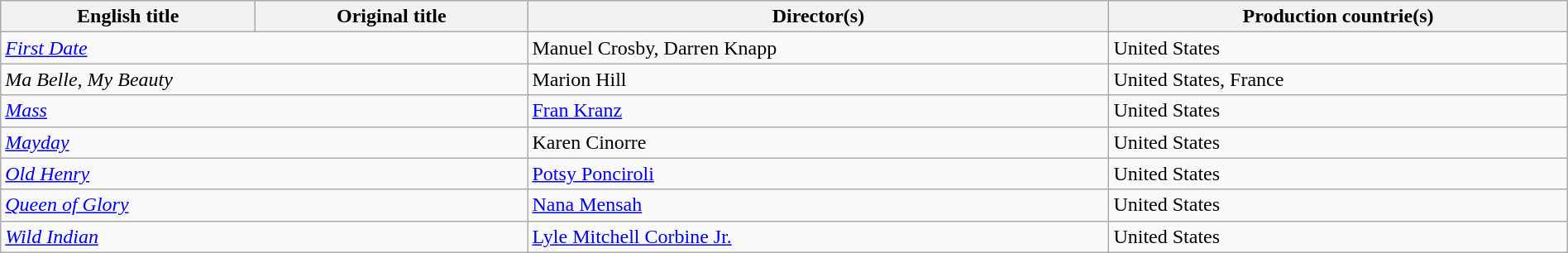<table class="sortable wikitable" style="width:100%; margin-bottom:4px" cellpadding="5">
<tr>
<th scope="col">English title</th>
<th scope="col">Original title</th>
<th scope="col">Director(s)</th>
<th scope="col">Production countrie(s)</th>
</tr>
<tr>
<td colspan="2"><em><a href='#'>First Date</a></em></td>
<td>Manuel Crosby, Darren Knapp</td>
<td>United States</td>
</tr>
<tr>
<td colspan="2"><em>Ma Belle, My Beauty</em></td>
<td>Marion Hill</td>
<td>United States, France</td>
</tr>
<tr>
<td colspan="2"><em><a href='#'>Mass</a></em></td>
<td><a href='#'>Fran Kranz</a></td>
<td>United States</td>
</tr>
<tr>
<td colspan="2"><em><a href='#'>Mayday</a></em></td>
<td>Karen Cinorre</td>
<td>United States</td>
</tr>
<tr>
<td colspan="2"><em><a href='#'>Old Henry</a></em></td>
<td><a href='#'>Potsy Ponciroli</a></td>
<td>United States</td>
</tr>
<tr>
<td colspan="2"><em><a href='#'>Queen of Glory</a></em></td>
<td><a href='#'>Nana Mensah</a></td>
<td>United States</td>
</tr>
<tr>
<td colspan="2"><em><a href='#'>Wild Indian</a></em></td>
<td><a href='#'>Lyle Mitchell Corbine Jr.</a></td>
<td>United States</td>
</tr>
</table>
